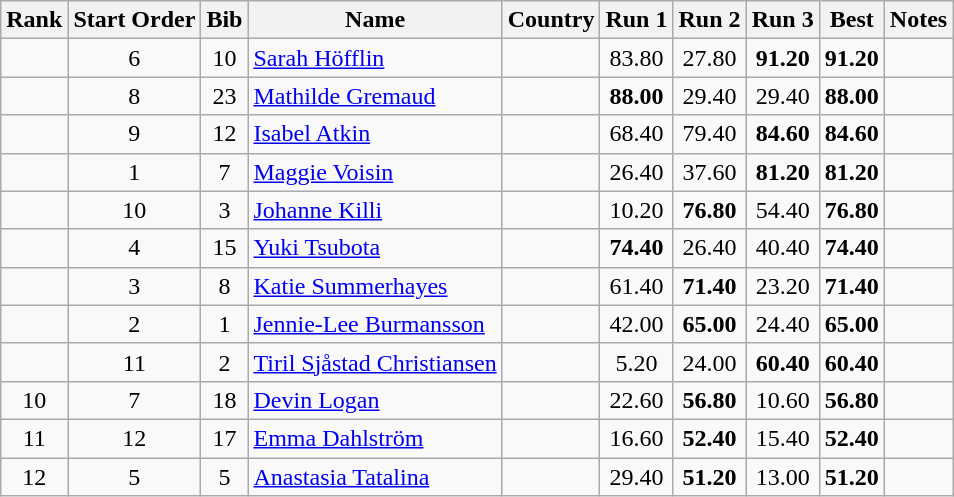<table class="wikitable sortable" style="text-align:center">
<tr>
<th>Rank</th>
<th>Start Order</th>
<th>Bib</th>
<th>Name</th>
<th>Country</th>
<th>Run 1</th>
<th>Run 2</th>
<th>Run 3</th>
<th>Best</th>
<th>Notes</th>
</tr>
<tr>
<td></td>
<td>6</td>
<td>10</td>
<td align="left"><a href='#'>Sarah Höfflin</a></td>
<td align=left></td>
<td>83.80</td>
<td>27.80</td>
<td><strong>91.20</strong></td>
<td><strong>91.20</strong></td>
<td></td>
</tr>
<tr>
<td></td>
<td>8</td>
<td>23</td>
<td align="left"><a href='#'>Mathilde Gremaud</a></td>
<td align=left></td>
<td><strong>88.00</strong></td>
<td>29.40</td>
<td>29.40</td>
<td><strong>88.00</strong></td>
<td></td>
</tr>
<tr>
<td></td>
<td>9</td>
<td>12</td>
<td align="left"><a href='#'>Isabel Atkin</a></td>
<td align=left></td>
<td>68.40</td>
<td>79.40</td>
<td><strong>84.60</strong></td>
<td><strong>84.60</strong></td>
<td></td>
</tr>
<tr>
<td></td>
<td>1</td>
<td>7</td>
<td align="left"><a href='#'>Maggie Voisin</a></td>
<td align="left"></td>
<td>26.40</td>
<td>37.60</td>
<td><strong>81.20</strong></td>
<td><strong>81.20</strong></td>
<td></td>
</tr>
<tr>
<td></td>
<td>10</td>
<td>3</td>
<td align="left"><a href='#'>Johanne Killi</a></td>
<td align=left></td>
<td>10.20</td>
<td><strong>76.80</strong></td>
<td>54.40</td>
<td><strong>76.80</strong></td>
<td></td>
</tr>
<tr>
<td></td>
<td>4</td>
<td>15</td>
<td align="left"><a href='#'>Yuki Tsubota</a></td>
<td align=left></td>
<td><strong>74.40</strong></td>
<td>26.40</td>
<td>40.40</td>
<td><strong>74.40</strong></td>
<td></td>
</tr>
<tr>
<td></td>
<td>3</td>
<td>8</td>
<td align="left"><a href='#'>Katie Summerhayes</a></td>
<td align="left"></td>
<td>61.40</td>
<td><strong>71.40</strong></td>
<td>23.20</td>
<td><strong>71.40</strong></td>
<td></td>
</tr>
<tr>
<td></td>
<td>2</td>
<td>1</td>
<td align="left"><a href='#'>Jennie-Lee Burmansson</a></td>
<td align="left"></td>
<td>42.00</td>
<td><strong>65.00</strong></td>
<td>24.40</td>
<td><strong>65.00</strong></td>
<td></td>
</tr>
<tr>
<td></td>
<td>11</td>
<td>2</td>
<td align="left"><a href='#'>Tiril Sjåstad Christiansen</a></td>
<td align=left></td>
<td>5.20</td>
<td>24.00</td>
<td><strong>60.40</strong></td>
<td><strong>60.40</strong></td>
<td></td>
</tr>
<tr>
<td>10</td>
<td>7</td>
<td>18</td>
<td align="left"><a href='#'>Devin Logan</a></td>
<td align=left></td>
<td>22.60</td>
<td><strong>56.80</strong></td>
<td>10.60</td>
<td><strong>56.80</strong></td>
<td></td>
</tr>
<tr>
<td>11</td>
<td>12</td>
<td>17</td>
<td align="left"><a href='#'>Emma Dahlström</a></td>
<td align=left></td>
<td>16.60</td>
<td><strong>52.40</strong></td>
<td>15.40</td>
<td><strong>52.40</strong></td>
<td></td>
</tr>
<tr>
<td>12</td>
<td>5</td>
<td>5</td>
<td align="left"><a href='#'>Anastasia Tatalina</a></td>
<td align="left"></td>
<td>29.40</td>
<td><strong>51.20</strong></td>
<td>13.00</td>
<td><strong>51.20</strong></td>
<td></td>
</tr>
</table>
